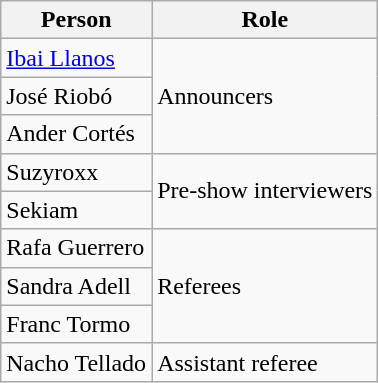<table class=wikitable>
<tr>
<th>Person</th>
<th>Role</th>
</tr>
<tr>
<td><a href='#'>Ibai Llanos</a></td>
<td rowspan=3>Announcers</td>
</tr>
<tr>
<td>José Riobó</td>
</tr>
<tr>
<td>Ander Cortés</td>
</tr>
<tr>
<td>Suzyroxx</td>
<td rowspan=2>Pre-show interviewers</td>
</tr>
<tr>
<td>Sekiam</td>
</tr>
<tr>
<td>Rafa Guerrero</td>
<td rowspan=3>Referees</td>
</tr>
<tr>
<td>Sandra Adell</td>
</tr>
<tr>
<td>Franc Tormo</td>
</tr>
<tr>
<td>Nacho Tellado</td>
<td>Assistant referee</td>
</tr>
</table>
